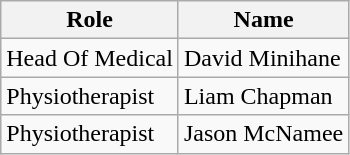<table class="wikitable">
<tr>
<th>Role</th>
<th>Name</th>
</tr>
<tr>
<td>Head Of Medical</td>
<td>David Minihane</td>
</tr>
<tr>
<td>Physiotherapist</td>
<td>Liam Chapman</td>
</tr>
<tr>
<td>Physiotherapist</td>
<td>Jason McNamee</td>
</tr>
</table>
